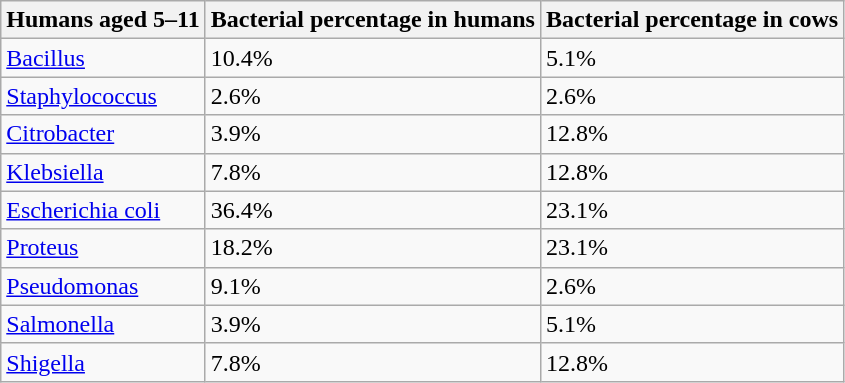<table class="wikitable">
<tr>
<th>Humans aged 5–11</th>
<th>Bacterial percentage in humans</th>
<th>Bacterial percentage in cows</th>
</tr>
<tr>
<td><a href='#'>Bacillus</a></td>
<td>10.4%</td>
<td>5.1%</td>
</tr>
<tr>
<td><a href='#'>Staphylococcus</a></td>
<td>2.6%</td>
<td>2.6%</td>
</tr>
<tr>
<td><a href='#'>Citrobacter</a></td>
<td>3.9%</td>
<td>12.8%</td>
</tr>
<tr>
<td><a href='#'>Klebsiella</a></td>
<td>7.8%</td>
<td>12.8%</td>
</tr>
<tr>
<td><a href='#'>Escherichia coli</a></td>
<td>36.4%</td>
<td>23.1%</td>
</tr>
<tr>
<td><a href='#'>Proteus</a></td>
<td>18.2%</td>
<td>23.1%</td>
</tr>
<tr>
<td><a href='#'>Pseudomonas</a></td>
<td>9.1%</td>
<td>2.6%</td>
</tr>
<tr>
<td><a href='#'>Salmonella</a></td>
<td>3.9%</td>
<td>5.1%</td>
</tr>
<tr>
<td><a href='#'>Shigella</a></td>
<td>7.8%</td>
<td>12.8%</td>
</tr>
</table>
